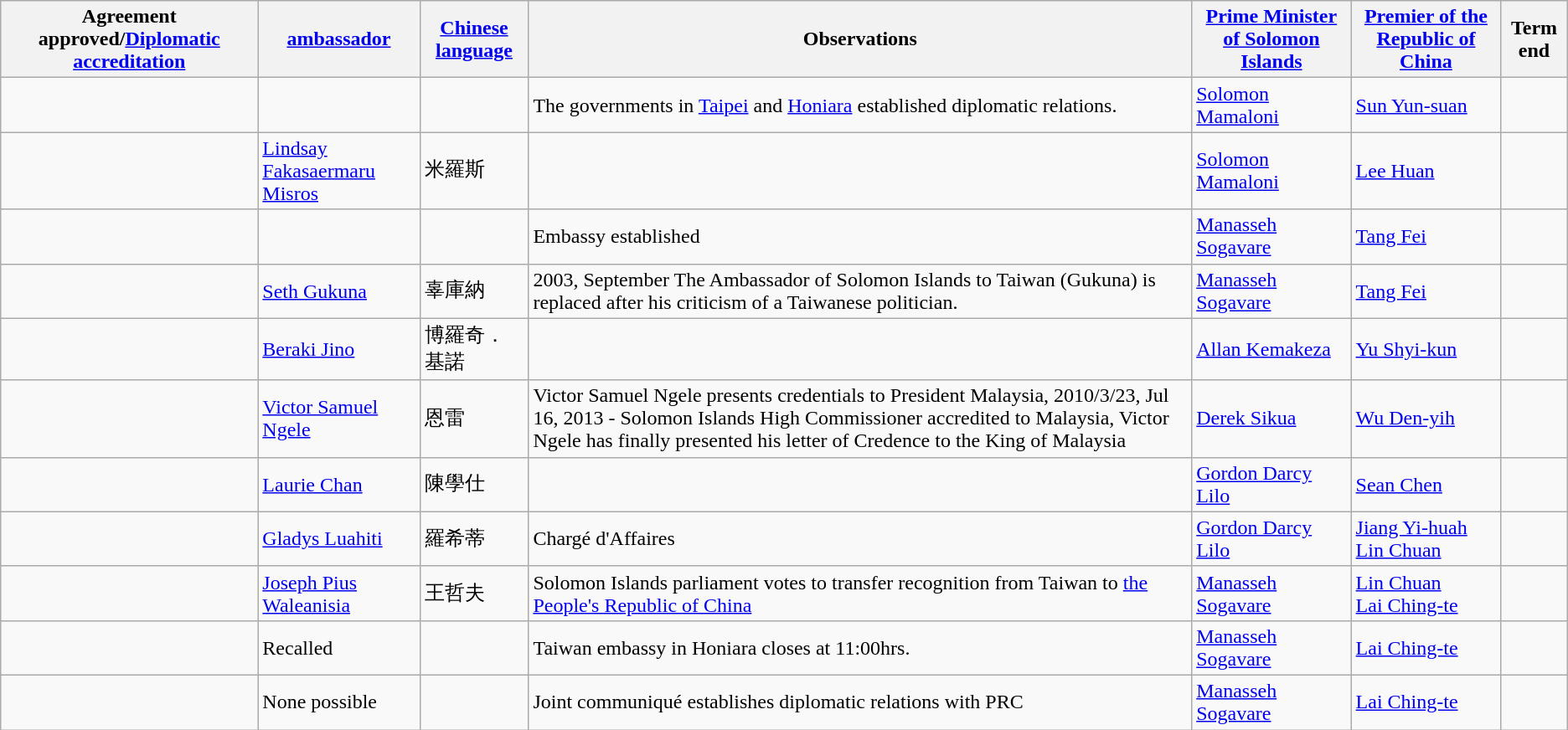<table class="wikitable sortable">
<tr>
<th>Agreement approved/<a href='#'>Diplomatic accreditation</a></th>
<th><a href='#'>ambassador</a></th>
<th><a href='#'>Chinese language</a></th>
<th>Observations</th>
<th><a href='#'>Prime Minister of Solomon Islands</a></th>
<th><a href='#'>Premier of the Republic of China</a></th>
<th>Term end</th>
</tr>
<tr>
<td></td>
<td></td>
<td></td>
<td>The governments in <a href='#'>Taipei</a> and <a href='#'>Honiara</a> established diplomatic relations.</td>
<td><a href='#'>Solomon Mamaloni</a></td>
<td><a href='#'>Sun Yun-suan</a></td>
<td></td>
</tr>
<tr>
<td></td>
<td><a href='#'>Lindsay Fakasaermaru Misros</a></td>
<td>米羅斯</td>
<td></td>
<td><a href='#'>Solomon Mamaloni</a></td>
<td><a href='#'>Lee Huan</a></td>
<td></td>
</tr>
<tr>
<td></td>
<td></td>
<td></td>
<td>Embassy established</td>
<td><a href='#'>Manasseh Sogavare</a></td>
<td><a href='#'>Tang Fei</a></td>
<td></td>
</tr>
<tr>
<td></td>
<td><a href='#'>Seth Gukuna</a></td>
<td>辜庫納</td>
<td>2003, September The Ambassador of Solomon Islands to Taiwan (Gukuna) is replaced after his criticism of a Taiwanese politician.</td>
<td><a href='#'>Manasseh Sogavare</a></td>
<td><a href='#'>Tang Fei</a></td>
<td></td>
</tr>
<tr>
<td></td>
<td><a href='#'>Beraki Jino</a></td>
<td>博羅奇．基諾</td>
<td></td>
<td><a href='#'>Allan Kemakeza</a></td>
<td><a href='#'>Yu Shyi-kun</a></td>
<td></td>
</tr>
<tr>
<td></td>
<td><a href='#'>Victor Samuel Ngele</a></td>
<td>恩雷</td>
<td>Victor Samuel Ngele presents credentials to President Malaysia, 2010/3/23, Jul 16, 2013 - Solomon Islands High Commissioner accredited to Malaysia, Victor Ngele has finally presented his letter of Credence to the King of Malaysia</td>
<td><a href='#'>Derek Sikua</a></td>
<td><a href='#'>Wu Den-yih</a></td>
<td></td>
</tr>
<tr>
<td></td>
<td><a href='#'>Laurie Chan</a></td>
<td>陳學仕</td>
<td></td>
<td><a href='#'>Gordon Darcy Lilo</a></td>
<td><a href='#'>Sean Chen</a></td>
<td></td>
</tr>
<tr>
<td></td>
<td><a href='#'>Gladys Luahiti</a></td>
<td>羅希蒂</td>
<td>Chargé d'Affaires</td>
<td><a href='#'>Gordon Darcy Lilo</a></td>
<td><a href='#'>Jiang Yi-huah</a><br><a href='#'>Lin Chuan</a></td>
<td></td>
</tr>
<tr>
<td></td>
<td><a href='#'>Joseph Pius Waleanisia</a></td>
<td>王哲夫</td>
<td>Solomon Islands parliament votes to transfer recognition from Taiwan to <a href='#'>the People's Republic of China</a></td>
<td><a href='#'>Manasseh Sogavare</a></td>
<td><a href='#'>Lin Chuan</a><br><a href='#'>Lai Ching-te</a></td>
<td></td>
</tr>
<tr>
<td></td>
<td>Recalled</td>
<td></td>
<td>Taiwan embassy in Honiara closes at 11:00hrs.</td>
<td><a href='#'>Manasseh Sogavare</a></td>
<td><a href='#'>Lai Ching-te</a></td>
<td></td>
</tr>
<tr>
<td></td>
<td>None possible</td>
<td></td>
<td>Joint communiqué establishes diplomatic relations with PRC</td>
<td><a href='#'>Manasseh Sogavare</a></td>
<td><a href='#'>Lai Ching-te</a></td>
<td></td>
</tr>
</table>
